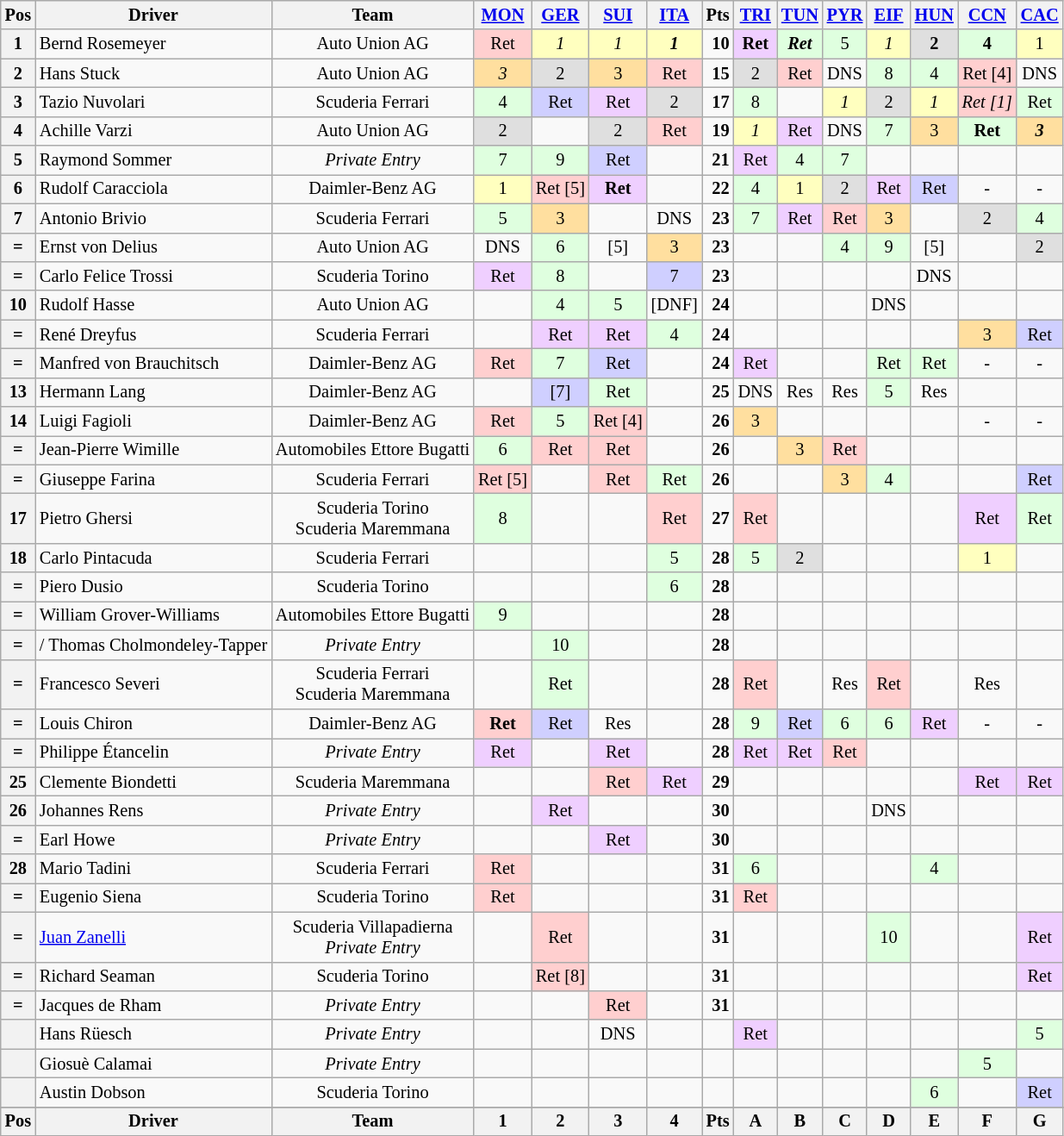<table class="wikitable" style="font-size: 85%; text-align:center">
<tr valign="top">
<th valign="middle">Pos</th>
<th valign="middle">Driver</th>
<th valign="middle">Team</th>
<th><strong><a href='#'>MON</a> </strong><br></th>
<th><strong><a href='#'>GER</a></strong><br></th>
<th><strong><a href='#'>SUI</a></strong><br></th>
<th><strong><a href='#'>ITA</a></strong><br></th>
<th><strong>Pts</strong></th>
<th><a href='#'>TRI</a><br></th>
<th><a href='#'>TUN</a><br></th>
<th><a href='#'>PYR</a> <br></th>
<th><a href='#'>EIF</a><br></th>
<th><a href='#'>HUN</a><br></th>
<th><a href='#'>CCN</a><br></th>
<th><a href='#'>CAC</a><br></th>
</tr>
<tr>
<th>1</th>
<td align="left"> Bernd Rosemeyer</td>
<td>Auto Union AG</td>
<td style="background:#ffcfcf;">Ret</td>
<td style="background:#ffffbf;"><em>1</em></td>
<td style="background:#ffffbf;"><em>1</em></td>
<td style="background:#ffffbf;"><strong><em>1</em></strong></td>
<td align="right"><strong>10</strong></td>
<td style="background:#efcfff;"><strong>Ret</strong></td>
<td style="background:#dfffdf;"><strong><em>Ret</em></strong></td>
<td style="background:#dfffdf;">5</td>
<td style="background:#ffffbf;"><em>1</em></td>
<td style="background:#dfdfdf;"><strong>2</strong></td>
<td style="background:#dfffdf;"><strong>4</strong></td>
<td style="background:#ffffbf;">1</td>
</tr>
<tr>
<th>2</th>
<td align="left"> Hans Stuck</td>
<td>Auto Union AG</td>
<td style="background:#ffdf9f;"><em>3</em></td>
<td style="background:#dfdfdf;">2</td>
<td style="background:#ffdf9f;">3</td>
<td style="background:#ffcfcf;">Ret</td>
<td align="right"><strong>15</strong></td>
<td style="background:#dfdfdf;">2</td>
<td style="background:#ffcfcf;">Ret</td>
<td>DNS</td>
<td style="background:#dfffdf;">8</td>
<td style="background:#dfffdf;">4</td>
<td style="background:#ffcfcf;">Ret [4]</td>
<td>DNS</td>
</tr>
<tr>
<th>3</th>
<td align="left"> Tazio Nuvolari</td>
<td>Scuderia Ferrari</td>
<td style="background:#dfffdf;">4</td>
<td style="background:#cfcfff;">Ret</td>
<td style="background:#efcfff;">Ret</td>
<td style="background:#dfdfdf;">2</td>
<td align="right"><strong>17</strong></td>
<td style="background:#dfffdf;">8</td>
<td></td>
<td style="background:#ffffbf;"><em>1</em></td>
<td style="background:#dfdfdf;">2</td>
<td style="background:#ffffbf;"><em>1</em></td>
<td style="background:#ffcfcf;"><em>Ret [1]</em></td>
<td style="background:#dfffdf;">Ret</td>
</tr>
<tr>
<th>4</th>
<td align="left"> Achille Varzi</td>
<td>Auto Union AG</td>
<td style="background:#dfdfdf;">2</td>
<td></td>
<td style="background:#dfdfdf;">2</td>
<td style="background:#ffcfcf;">Ret</td>
<td align="right"><strong>19</strong></td>
<td style="background:#ffffbf;"><em>1</em></td>
<td style="background:#efcfff;">Ret</td>
<td>DNS</td>
<td style="background:#dfffdf;">7</td>
<td style="background:#ffdf9f;">3</td>
<td style="background:#dfffdf;"><strong>Ret</strong></td>
<td style="background:#ffdf9f;"><strong><em>3</em></strong></td>
</tr>
<tr>
<th>5</th>
<td align="left"> Raymond Sommer</td>
<td><em>Private Entry</em></td>
<td style="background:#dfffdf;">7</td>
<td style="background:#dfffdf;">9</td>
<td style="background:#cfcfff;">Ret</td>
<td></td>
<td align="right"><strong>21</strong></td>
<td style="background:#efcfff;">Ret</td>
<td style="background:#dfffdf;">4</td>
<td style="background:#dfffdf;">7</td>
<td></td>
<td></td>
<td></td>
<td></td>
</tr>
<tr>
<th>6</th>
<td align="left"> Rudolf Caracciola</td>
<td>Daimler-Benz AG</td>
<td style="background:#ffffbf;">1</td>
<td style="background:#ffcfcf;">Ret [5]</td>
<td style="background:#efcfff;"><strong>Ret</strong></td>
<td></td>
<td align="right"><strong>22</strong></td>
<td style="background:#dfffdf;">4</td>
<td style="background:#ffffbf;">1</td>
<td style="background:#dfdfdf;">2</td>
<td style="background:#efcfff;">Ret</td>
<td style="background:#cfcfff;">Ret</td>
<td>-</td>
<td>-</td>
</tr>
<tr>
<th>7</th>
<td align="left"> Antonio Brivio</td>
<td>Scuderia Ferrari</td>
<td style="background:#dfffdf;">5</td>
<td style="background:#ffdf9f;">3</td>
<td></td>
<td>DNS</td>
<td align="right"><strong>23</strong></td>
<td style="background:#dfffdf;">7</td>
<td style="background:#efcfff;">Ret</td>
<td style="background:#ffcfcf;">Ret</td>
<td style="background:#ffdf9f;">3</td>
<td></td>
<td style="background:#dfdfdf;">2</td>
<td style="background:#dfffdf;">4</td>
</tr>
<tr>
<th>=</th>
<td align="left"> Ernst von Delius</td>
<td>Auto Union AG</td>
<td>DNS</td>
<td style="background:#dfffdf;">6</td>
<td>[5]</td>
<td style="background:#ffdf9f;">3</td>
<td align="right"><strong>23</strong></td>
<td></td>
<td></td>
<td style="background:#dfffdf;">4</td>
<td style="background:#dfffdf;">9</td>
<td>[5]</td>
<td></td>
<td style="background:#dfdfdf;">2</td>
</tr>
<tr>
<th>=</th>
<td align="left"> Carlo Felice Trossi</td>
<td>Scuderia Torino</td>
<td style="background:#efcfff;">Ret</td>
<td style="background:#dfffdf;">8</td>
<td></td>
<td style="background:#cfcfff;">7</td>
<td align="right"><strong>23</strong></td>
<td></td>
<td></td>
<td></td>
<td></td>
<td>DNS</td>
<td></td>
</tr>
<tr>
<th>10</th>
<td align="left"> Rudolf Hasse</td>
<td>Auto Union AG</td>
<td></td>
<td style="background:#dfffdf;">4</td>
<td style="background:#dfffdf;">5</td>
<td>[DNF]</td>
<td align="right"><strong>24</strong></td>
<td></td>
<td></td>
<td></td>
<td>DNS</td>
<td></td>
<td></td>
<td></td>
</tr>
<tr>
<th>=</th>
<td align="left"> René Dreyfus</td>
<td>Scuderia Ferrari</td>
<td></td>
<td style="background:#efcfff;">Ret</td>
<td style="background:#efcfff;">Ret</td>
<td style="background:#dfffdf;">4</td>
<td align="right"><strong>24</strong></td>
<td></td>
<td></td>
<td></td>
<td></td>
<td></td>
<td style="background:#ffdf9f;">3</td>
<td style="background:#cfcfff;">Ret</td>
</tr>
<tr>
<th>=</th>
<td align="left"> Manfred von Brauchitsch</td>
<td>Daimler-Benz AG</td>
<td style="background:#ffcfcf;">Ret</td>
<td style="background:#dfffdf;">7</td>
<td style="background:#cfcfff;">Ret</td>
<td></td>
<td align="right"><strong>24</strong></td>
<td style="background:#efcfff;">Ret</td>
<td></td>
<td></td>
<td style="background:#dfffdf;">Ret</td>
<td style="background:#dfffdf;">Ret</td>
<td>-</td>
<td>-</td>
</tr>
<tr>
<th>13</th>
<td align="left"> Hermann Lang</td>
<td>Daimler-Benz AG</td>
<td></td>
<td style="background:#cfcfff;">[7]</td>
<td style="background:#dfffdf;">Ret</td>
<td></td>
<td align="right"><strong>25</strong></td>
<td>DNS</td>
<td>Res</td>
<td>Res</td>
<td style="background:#dfffdf;">5</td>
<td>Res</td>
<td></td>
<td></td>
</tr>
<tr>
<th>14</th>
<td align="left"> Luigi Fagioli</td>
<td>Daimler-Benz AG</td>
<td style="background:#ffcfcf;">Ret</td>
<td style="background:#dfffdf;">5</td>
<td style="background:#ffcfcf;">Ret [4]</td>
<td></td>
<td align="right"><strong>26</strong></td>
<td style="background:#ffdf9f;">3</td>
<td></td>
<td></td>
<td></td>
<td></td>
<td>-</td>
<td>-</td>
</tr>
<tr>
<th>=</th>
<td align="left"> Jean-Pierre Wimille</td>
<td>Automobiles Ettore Bugatti</td>
<td style="background:#dfffdf;">6</td>
<td style="background:#ffcfcf;">Ret</td>
<td style="background:#ffcfcf;">Ret</td>
<td></td>
<td align="right"><strong>26</strong></td>
<td></td>
<td style="background:#ffdf9f;">3</td>
<td style="background:#ffcfcf;">Ret</td>
<td></td>
<td></td>
<td></td>
<td></td>
</tr>
<tr>
<th>=</th>
<td align="left"> Giuseppe Farina</td>
<td>Scuderia Ferrari</td>
<td style="background:#ffcfcf;">Ret [5]</td>
<td></td>
<td style="background:#ffcfcf;">Ret</td>
<td style="background:#dfffdf;">Ret</td>
<td align="right"><strong>26</strong></td>
<td></td>
<td></td>
<td style="background:#ffdf9f;">3</td>
<td style="background:#dfffdf;">4</td>
<td></td>
<td></td>
<td style="background:#cfcfff;">Ret</td>
</tr>
<tr>
<th>17</th>
<td align="left"> Pietro Ghersi</td>
<td>Scuderia Torino<br>Scuderia Maremmana</td>
<td style="background:#dfffdf;">8</td>
<td></td>
<td></td>
<td style="background:#ffcfcf;">Ret</td>
<td align="right"><strong>27</strong></td>
<td style="background:#ffcfcf;">Ret</td>
<td></td>
<td></td>
<td></td>
<td></td>
<td style="background:#efcfff;">Ret</td>
<td style="background:#dfffdf;">Ret</td>
</tr>
<tr>
<th>18</th>
<td align="left"> Carlo Pintacuda</td>
<td>Scuderia Ferrari</td>
<td></td>
<td></td>
<td></td>
<td style="background:#dfffdf;">5</td>
<td align="right"><strong>28</strong></td>
<td style="background:#dfffdf;">5</td>
<td style="background:#dfdfdf;">2</td>
<td></td>
<td></td>
<td></td>
<td style="background:#ffffbf;">1</td>
<td></td>
</tr>
<tr>
<th>=</th>
<td align="left"> Piero Dusio</td>
<td>Scuderia Torino</td>
<td></td>
<td></td>
<td></td>
<td style="background:#dfffdf;">6</td>
<td align="right"><strong>28</strong></td>
<td></td>
<td></td>
<td></td>
<td></td>
<td></td>
<td></td>
<td></td>
</tr>
<tr>
<th>=</th>
<td align="left"> William Grover-Williams</td>
<td>Automobiles Ettore Bugatti</td>
<td style="background:#dfffdf;">9</td>
<td></td>
<td></td>
<td></td>
<td align="right"><strong>28</strong></td>
<td></td>
<td></td>
<td></td>
<td></td>
<td></td>
<td></td>
<td></td>
</tr>
<tr>
<th>=</th>
<td align="left">/  Thomas Cholmondeley-Tapper</td>
<td><em>Private Entry</em></td>
<td></td>
<td style="background:#dfffdf;">10</td>
<td></td>
<td></td>
<td align="right"><strong>28</strong></td>
<td></td>
<td></td>
<td></td>
<td></td>
<td></td>
<td></td>
<td></td>
</tr>
<tr>
<th>=</th>
<td align="left"> Francesco Severi</td>
<td>Scuderia Ferrari<br>Scuderia Maremmana</td>
<td></td>
<td style="background:#dfffdf;">Ret</td>
<td></td>
<td></td>
<td align="right"><strong>28</strong></td>
<td style="background:#ffcfcf;">Ret</td>
<td></td>
<td>Res</td>
<td style="background:#ffcfcf;">Ret</td>
<td></td>
<td>Res</td>
<td></td>
</tr>
<tr>
<th>=</th>
<td align="left"> Louis Chiron</td>
<td>Daimler-Benz AG</td>
<td style="background:#ffcfcf;"><strong>Ret</strong></td>
<td style="background:#cfcfff;">Ret</td>
<td>Res</td>
<td></td>
<td align="right"><strong>28</strong></td>
<td style="background:#dfffdf;">9</td>
<td style="background:#cfcfff;">Ret</td>
<td style="background:#dfffdf;">6</td>
<td style="background:#dfffdf;">6</td>
<td style="background:#efcfff;">Ret</td>
<td>-</td>
<td>-</td>
</tr>
<tr>
<th>=</th>
<td align="left"> Philippe Étancelin</td>
<td><em>Private Entry</em></td>
<td style="background:#efcfff;">Ret</td>
<td></td>
<td style="background:#efcfff;">Ret</td>
<td></td>
<td align="right"><strong>28</strong></td>
<td style="background:#efcfff;">Ret</td>
<td style="background:#efcfff;">Ret</td>
<td style="background:#ffcfcf;">Ret</td>
<td></td>
<td></td>
<td></td>
<td></td>
</tr>
<tr>
<th>25</th>
<td align="left"> Clemente Biondetti</td>
<td>Scuderia Maremmana</td>
<td></td>
<td></td>
<td style="background:#ffcfcf;">Ret</td>
<td style="background:#efcfff;">Ret</td>
<td align="right"><strong>29</strong></td>
<td></td>
<td></td>
<td></td>
<td></td>
<td></td>
<td style="background:#efcfff;">Ret</td>
<td style="background:#efcfff;">Ret</td>
</tr>
<tr>
<th>26</th>
<td align="left"> Johannes Rens</td>
<td><em>Private Entry</em></td>
<td></td>
<td style="background:#efcfff;">Ret</td>
<td></td>
<td></td>
<td align="right"><strong>30</strong></td>
<td></td>
<td></td>
<td></td>
<td>DNS</td>
<td></td>
<td></td>
<td></td>
</tr>
<tr>
<th>=</th>
<td align="left"> Earl Howe</td>
<td><em>Private Entry</em></td>
<td></td>
<td></td>
<td style="background:#efcfff;">Ret</td>
<td></td>
<td align="right"><strong>30</strong></td>
<td></td>
<td></td>
<td></td>
<td></td>
<td></td>
<td></td>
<td></td>
</tr>
<tr>
<th>28</th>
<td align="left"> Mario Tadini</td>
<td>Scuderia Ferrari</td>
<td style="background:#ffcfcf;">Ret</td>
<td></td>
<td></td>
<td></td>
<td align="right"><strong>31</strong></td>
<td style="background:#dfffdf;">6</td>
<td></td>
<td></td>
<td></td>
<td style="background:#dfffdf;">4</td>
<td></td>
<td></td>
</tr>
<tr>
<th>=</th>
<td align="left"> Eugenio Siena</td>
<td>Scuderia Torino</td>
<td style="background:#ffcfcf;">Ret</td>
<td></td>
<td></td>
<td></td>
<td align="right"><strong>31</strong></td>
<td style="background:#ffcfcf;">Ret</td>
<td></td>
<td></td>
<td></td>
<td></td>
<td></td>
<td></td>
</tr>
<tr>
<th>=</th>
<td align="left"> <a href='#'>Juan Zanelli</a></td>
<td>Scuderia Villapadierna<br><em>Private Entry</em></td>
<td></td>
<td style="background:#ffcfcf;">Ret</td>
<td></td>
<td></td>
<td align="right"><strong>31</strong></td>
<td></td>
<td></td>
<td></td>
<td style="background:#dfffdf;">10</td>
<td></td>
<td></td>
<td style="background:#efcfff;">Ret</td>
</tr>
<tr>
<th>=</th>
<td align="left"> Richard Seaman</td>
<td>Scuderia Torino</td>
<td></td>
<td style="background:#ffcfcf;">Ret [8]</td>
<td></td>
<td></td>
<td align="right"><strong>31</strong></td>
<td></td>
<td></td>
<td></td>
<td></td>
<td></td>
<td></td>
<td style="background:#efcfff;">Ret</td>
</tr>
<tr>
<th>=</th>
<td align="left"> Jacques de Rham</td>
<td><em>Private Entry</em></td>
<td></td>
<td></td>
<td style="background:#ffcfcf;">Ret</td>
<td></td>
<td align="right"><strong>31</strong></td>
<td></td>
<td></td>
<td></td>
<td></td>
<td></td>
<td></td>
<td></td>
</tr>
<tr>
<th></th>
<td align="left"> Hans Rüesch</td>
<td><em>Private Entry</em></td>
<td></td>
<td></td>
<td>DNS</td>
<td></td>
<td></td>
<td style="background:#efcfff;">Ret</td>
<td></td>
<td></td>
<td></td>
<td></td>
<td></td>
<td style="background:#dfffdf;">5</td>
</tr>
<tr>
<th></th>
<td align="left"> Giosuè Calamai</td>
<td><em>Private Entry</em></td>
<td></td>
<td></td>
<td></td>
<td></td>
<td></td>
<td></td>
<td></td>
<td></td>
<td></td>
<td></td>
<td style="background:#dfffdf;">5</td>
<td></td>
</tr>
<tr>
<th></th>
<td align="left"> Austin Dobson</td>
<td>Scuderia Torino</td>
<td></td>
<td></td>
<td></td>
<td></td>
<td></td>
<td></td>
<td></td>
<td></td>
<td></td>
<td style="background:#dfffdf;">6</td>
<td></td>
<td style="background:#cfcfff;">Ret</td>
</tr>
<tr>
</tr>
<tr valign="top">
<th valign="middle">Pos</th>
<th valign="middle">Driver</th>
<th valign="middle">Team</th>
<th><strong>1</strong><br></th>
<th><strong>2</strong><br></th>
<th><strong>3</strong><br></th>
<th><strong>4</strong><br></th>
<th><strong>Pts</strong></th>
<th>A<br></th>
<th>B<br></th>
<th>C<br></th>
<th>D<br></th>
<th>E<br></th>
<th>F<br></th>
<th>G<br></th>
</tr>
</table>
